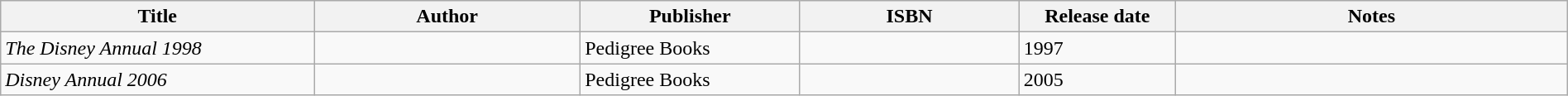<table class="wikitable" width=100%>
<tr>
<th width=20%>Title</th>
<th width=17%>Author</th>
<th width=14%>Publisher</th>
<th width=14%>ISBN</th>
<th width=10%>Release date</th>
<th width=25%>Notes</th>
</tr>
<tr>
<td><em>The Disney Annual 1998</em></td>
<td></td>
<td>Pedigree Books</td>
<td></td>
<td>1997</td>
<td></td>
</tr>
<tr>
<td><em>Disney Annual 2006</em></td>
<td></td>
<td>Pedigree Books</td>
<td></td>
<td>2005</td>
<td></td>
</tr>
</table>
